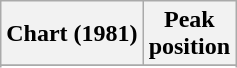<table class="wikitable sortable plainrowheaders" style="text-align:center">
<tr>
<th>Chart (1981)</th>
<th>Peak<br>position</th>
</tr>
<tr>
</tr>
<tr>
</tr>
<tr>
</tr>
<tr>
</tr>
</table>
